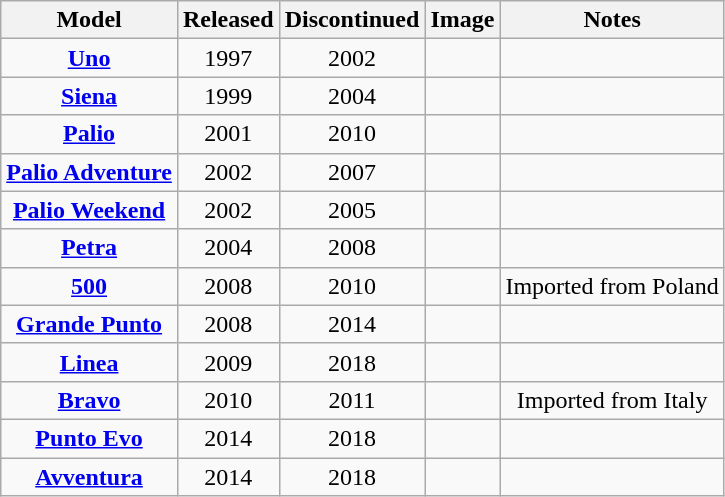<table class="wikitable sortable" style="text-align:center">
<tr>
<th>Model</th>
<th>Released</th>
<th>Discontinued</th>
<th>Image</th>
<th>Notes</th>
</tr>
<tr>
<td><strong><a href='#'>Uno</a></strong></td>
<td>1997</td>
<td>2002</td>
<td></td>
<td></td>
</tr>
<tr>
<td><strong><a href='#'>Siena</a></strong></td>
<td>1999</td>
<td>2004</td>
<td></td>
<td></td>
</tr>
<tr>
<td><strong><a href='#'>Palio</a></strong></td>
<td>2001</td>
<td>2010</td>
<td></td>
<td></td>
</tr>
<tr>
<td><strong><a href='#'>Palio Adventure</a></strong></td>
<td>2002</td>
<td>2007</td>
<td></td>
<td></td>
</tr>
<tr>
<td><strong><a href='#'>Palio Weekend</a></strong></td>
<td>2002</td>
<td>2005</td>
<td></td>
<td></td>
</tr>
<tr>
<td><strong><a href='#'>Petra</a></strong></td>
<td>2004</td>
<td>2008</td>
<td></td>
<td></td>
</tr>
<tr>
<td><strong><a href='#'>500</a></strong></td>
<td>2008</td>
<td>2010</td>
<td></td>
<td>Imported from Poland</td>
</tr>
<tr>
<td><strong><a href='#'>Grande Punto</a></strong></td>
<td>2008</td>
<td>2014</td>
<td></td>
<td></td>
</tr>
<tr>
<td><strong><a href='#'>Linea</a></strong></td>
<td>2009</td>
<td>2018</td>
<td></td>
<td></td>
</tr>
<tr>
<td><strong><a href='#'>Bravo</a></strong></td>
<td>2010</td>
<td>2011</td>
<td></td>
<td>Imported from Italy</td>
</tr>
<tr>
<td><strong><a href='#'>Punto Evo</a></strong></td>
<td>2014</td>
<td>2018</td>
<td></td>
<td></td>
</tr>
<tr>
<td><strong><a href='#'>Avventura</a></strong></td>
<td>2014</td>
<td>2018</td>
<td></td>
<td></td>
</tr>
</table>
